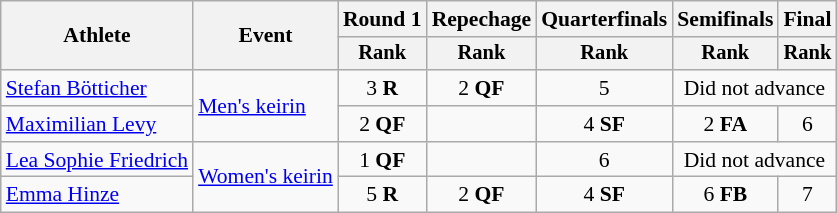<table class="wikitable" style="font-size:90%">
<tr>
<th rowspan=2>Athlete</th>
<th rowspan=2>Event</th>
<th>Round 1</th>
<th>Repechage</th>
<th>Quarterfinals</th>
<th>Semifinals</th>
<th>Final</th>
</tr>
<tr style="font-size:95%">
<th>Rank</th>
<th>Rank</th>
<th>Rank</th>
<th>Rank</th>
<th>Rank</th>
</tr>
<tr align=center>
<td align=left><a href='#'>Stefan Bötticher</a></td>
<td align=left rowspan=2><a href='#'>Men's keirin</a></td>
<td>3 <strong>R</strong></td>
<td>2 <strong>QF</strong></td>
<td>5</td>
<td colspan=2>Did not advance</td>
</tr>
<tr align=center>
<td align=left><a href='#'>Maximilian Levy</a></td>
<td>2 <strong>QF</strong></td>
<td></td>
<td>4 <strong>SF</strong></td>
<td>2 <strong>FA</strong></td>
<td>6</td>
</tr>
<tr align=center>
<td align=left><a href='#'>Lea Sophie Friedrich</a></td>
<td align=left rowspan=2><a href='#'>Women's keirin</a></td>
<td>1 <strong>QF</strong></td>
<td></td>
<td>6</td>
<td colspan=2>Did not advance</td>
</tr>
<tr align=center>
<td align=left><a href='#'>Emma Hinze</a></td>
<td>5 <strong>R</strong></td>
<td>2 <strong>QF</strong></td>
<td>4 <strong>SF</strong></td>
<td>6 <strong>FB</strong></td>
<td>7</td>
</tr>
</table>
